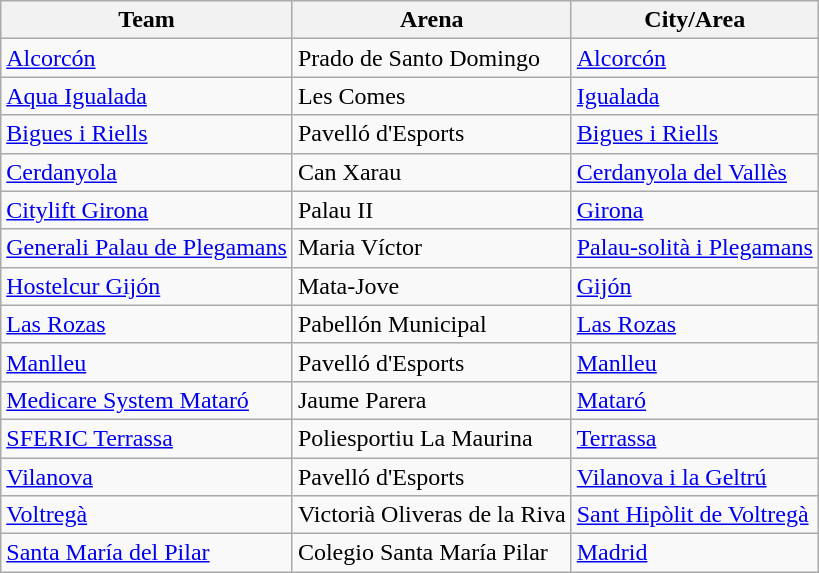<table class="wikitable sortable">
<tr>
<th>Team</th>
<th>Arena</th>
<th>City/Area</th>
</tr>
<tr>
<td><a href='#'>Alcorcón</a></td>
<td>Prado de Santo Domingo</td>
<td><a href='#'>Alcorcón</a></td>
</tr>
<tr>
<td><a href='#'>Aqua Igualada</a></td>
<td>Les Comes</td>
<td><a href='#'>Igualada</a></td>
</tr>
<tr>
<td><a href='#'>Bigues i Riells</a></td>
<td>Pavelló d'Esports</td>
<td><a href='#'>Bigues i Riells</a></td>
</tr>
<tr>
<td><a href='#'>Cerdanyola</a></td>
<td>Can Xarau</td>
<td><a href='#'>Cerdanyola del Vallès</a></td>
</tr>
<tr>
<td><a href='#'>Citylift Girona</a></td>
<td>Palau II</td>
<td><a href='#'>Girona</a></td>
</tr>
<tr>
<td><a href='#'>Generali Palau de Plegamans</a></td>
<td>Maria Víctor</td>
<td><a href='#'>Palau-solità i Plegamans</a></td>
</tr>
<tr>
<td><a href='#'>Hostelcur Gijón</a></td>
<td>Mata-Jove</td>
<td><a href='#'>Gijón</a></td>
</tr>
<tr>
<td><a href='#'>Las Rozas</a></td>
<td>Pabellón Municipal</td>
<td><a href='#'>Las Rozas</a></td>
</tr>
<tr>
<td><a href='#'>Manlleu</a></td>
<td>Pavelló d'Esports</td>
<td><a href='#'>Manlleu</a></td>
</tr>
<tr>
<td><a href='#'>Medicare System Mataró</a></td>
<td>Jaume Parera</td>
<td><a href='#'>Mataró</a></td>
</tr>
<tr>
<td><a href='#'>SFERIC Terrassa</a></td>
<td>Poliesportiu La Maurina</td>
<td><a href='#'>Terrassa</a></td>
</tr>
<tr>
<td><a href='#'>Vilanova</a></td>
<td>Pavelló d'Esports</td>
<td><a href='#'>Vilanova i la Geltrú</a></td>
</tr>
<tr>
<td><a href='#'>Voltregà</a></td>
<td>Victorià Oliveras de la Riva</td>
<td><a href='#'>Sant Hipòlit de Voltregà</a></td>
</tr>
<tr>
<td><a href='#'>Santa María del Pilar</a></td>
<td>Colegio Santa María Pilar</td>
<td><a href='#'>Madrid</a></td>
</tr>
</table>
